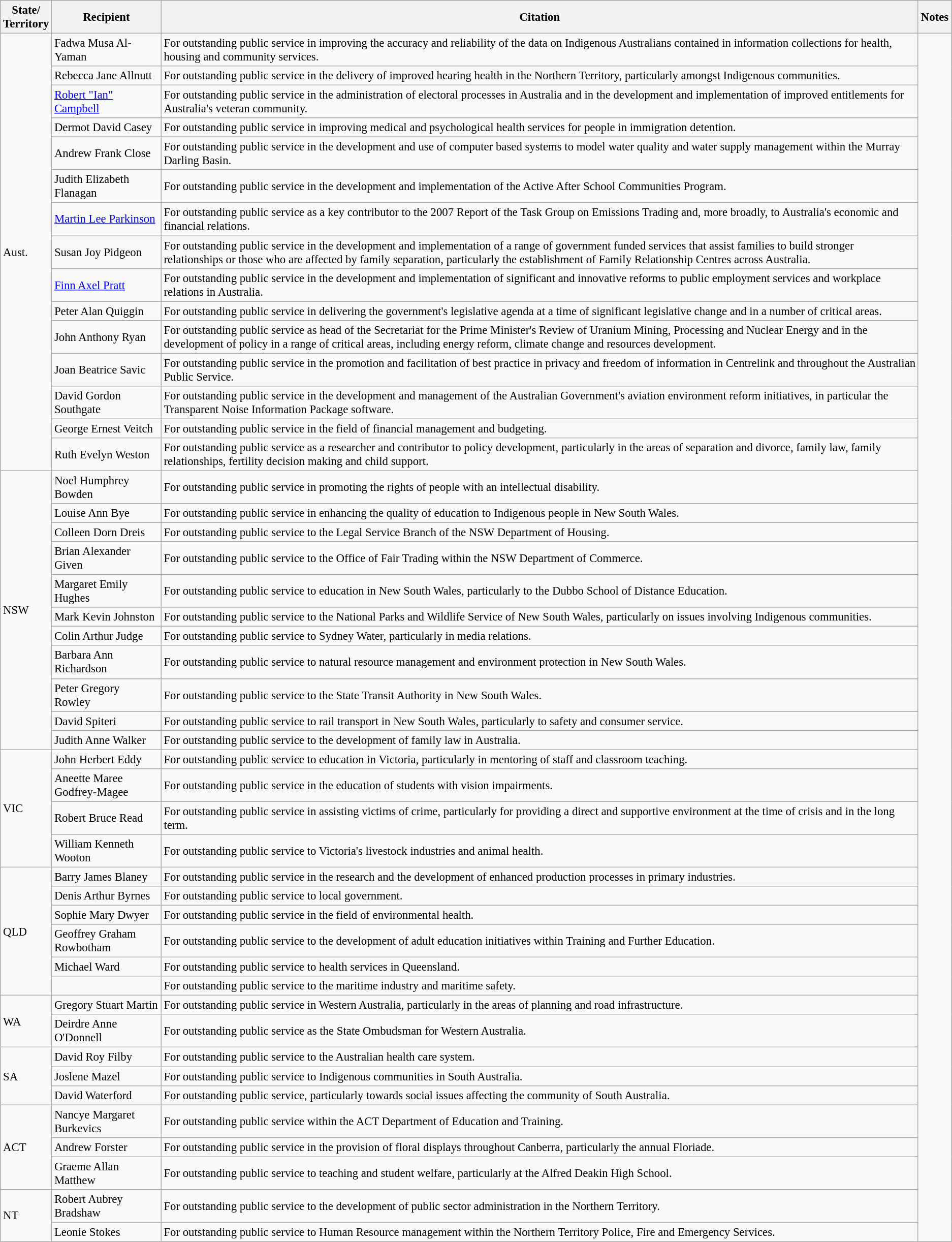<table class="wikitable" style="font-size:95%;">
<tr>
<th>State/<br>Territory</th>
<th>Recipient</th>
<th>Citation</th>
<th>Notes</th>
</tr>
<tr>
<td rowspan=15>Aust.</td>
<td> Fadwa Musa Al-Yaman</td>
<td>For outstanding public service in improving the accuracy and reliability of the data on Indigenous Australians contained in information collections for health, housing and community services.</td>
<td rowspan=46></td>
</tr>
<tr>
<td>Rebecca Jane Allnutt</td>
<td>For outstanding public service in the delivery of improved hearing health in the Northern Territory, particularly amongst Indigenous communities.</td>
</tr>
<tr>
<td><a href='#'>Robert "Ian" Campbell</a></td>
<td>For outstanding public service in the administration of electoral processes in Australia and in the development and implementation of improved entitlements for Australia's veteran community.</td>
</tr>
<tr>
<td>Dermot David Casey</td>
<td>For outstanding public service in improving medical and psychological health services for people in immigration detention.</td>
</tr>
<tr>
<td>Andrew Frank Close</td>
<td>For outstanding public service in the development and use of computer based systems to model water quality and water supply management within the Murray Darling Basin.</td>
</tr>
<tr>
<td>Judith Elizabeth Flanagan</td>
<td>For outstanding public service in the development and implementation of the Active After School Communities Program.</td>
</tr>
<tr>
<td> <a href='#'>Martin Lee Parkinson</a></td>
<td>For outstanding public service as a key contributor to the 2007 Report of the Task Group on Emissions Trading and, more broadly, to Australia's economic and financial relations.</td>
</tr>
<tr>
<td>Susan Joy Pidgeon</td>
<td>For outstanding public service in the development and implementation of a range of government funded services that assist families to build stronger relationships or those who are affected by family separation, particularly the establishment of Family Relationship Centres across Australia.</td>
</tr>
<tr>
<td><a href='#'>Finn Axel Pratt</a></td>
<td>For outstanding public service in the development and implementation of significant and innovative reforms to public employment services and workplace relations in Australia.</td>
</tr>
<tr>
<td>Peter Alan Quiggin</td>
<td>For outstanding public service in delivering the government's legislative agenda at a time of significant legislative change and in a number of critical areas.</td>
</tr>
<tr>
<td>John Anthony Ryan</td>
<td>For outstanding public service as head of the Secretariat for the Prime Minister's Review of Uranium Mining, Processing and Nuclear Energy and in the development of policy in a range of critical areas, including energy reform, climate change and resources development.</td>
</tr>
<tr>
<td>Joan Beatrice Savic</td>
<td>For outstanding public service in the promotion and facilitation of best practice in privacy and freedom of information in Centrelink and throughout the Australian Public Service.</td>
</tr>
<tr>
<td>David Gordon Southgate</td>
<td>For outstanding public service in the development and management of the Australian Government's aviation environment reform initiatives, in particular the Transparent Noise Information Package software.</td>
</tr>
<tr>
<td>George Ernest Veitch</td>
<td>For outstanding public service in the field of financial management and budgeting.</td>
</tr>
<tr>
<td>Ruth Evelyn Weston</td>
<td>For outstanding public service as a researcher and contributor to policy development, particularly in the areas of separation and divorce, family law, family relationships, fertility decision making and child support.</td>
</tr>
<tr>
<td rowspan=11>NSW</td>
<td>Noel Humphrey Bowden</td>
<td>For outstanding public service in promoting the rights of people with an intellectual disability.</td>
</tr>
<tr>
<td>Louise Ann Bye</td>
<td>For outstanding public service in enhancing the quality of education to Indigenous people in New South Wales.</td>
</tr>
<tr>
<td>Colleen Dorn Dreis</td>
<td>For outstanding public service to the Legal Service Branch of the NSW Department of Housing.</td>
</tr>
<tr>
<td>Brian Alexander Given</td>
<td>For outstanding public service to the Office of Fair Trading within the NSW Department of Commerce.</td>
</tr>
<tr>
<td>Margaret Emily Hughes</td>
<td>For outstanding public service to education in New South Wales, particularly to the Dubbo School of Distance Education.</td>
</tr>
<tr>
<td>Mark Kevin Johnston</td>
<td>For outstanding public service to the National Parks and Wildlife Service of New South Wales, particularly on issues involving Indigenous communities.</td>
</tr>
<tr>
<td>Colin Arthur Judge</td>
<td>For outstanding public service to Sydney Water, particularly in media relations.</td>
</tr>
<tr>
<td>Barbara Ann Richardson</td>
<td>For outstanding public service to natural resource management and environment protection in New South Wales.</td>
</tr>
<tr>
<td>Peter Gregory Rowley</td>
<td>For outstanding public service to the State Transit Authority in New South Wales.</td>
</tr>
<tr>
<td>David Spiteri</td>
<td>For outstanding public service to rail transport in New South Wales, particularly to safety and consumer service.</td>
</tr>
<tr>
<td>Judith Anne Walker</td>
<td>For outstanding public service to the development of family law in Australia.</td>
</tr>
<tr>
<td rowspan=4>VIC</td>
<td>John Herbert Eddy</td>
<td>For outstanding public service to education in Victoria, particularly in mentoring of staff and classroom teaching.</td>
</tr>
<tr>
<td>Aneette Maree Godfrey-Magee</td>
<td>For outstanding public service in the education of students with vision impairments.</td>
</tr>
<tr>
<td>Robert Bruce Read</td>
<td>For outstanding public service in assisting victims of crime, particularly for providing a direct and supportive environment at the time of crisis and in the long term.</td>
</tr>
<tr>
<td>William Kenneth Wooton</td>
<td>For outstanding public service to Victoria's livestock industries and animal health.</td>
</tr>
<tr>
<td rowspan=6>QLD</td>
<td>Barry James Blaney</td>
<td>For outstanding public service in the research and the development of enhanced production processes in primary industries.</td>
</tr>
<tr>
<td>Denis Arthur Byrnes</td>
<td>For outstanding public service to local government.</td>
</tr>
<tr>
<td>Sophie Mary Dwyer</td>
<td>For outstanding public service in the field of environmental health.</td>
</tr>
<tr>
<td>Geoffrey Graham Rowbotham</td>
<td>For outstanding public service to the development of adult education initiatives within Training and Further Education.</td>
</tr>
<tr>
<td> Michael Ward</td>
<td>For outstanding public service to health services in Queensland.</td>
</tr>
<tr>
<td></td>
<td>For outstanding public service to the maritime industry and maritime safety.</td>
</tr>
<tr>
<td rowspan=2>WA</td>
<td>Gregory Stuart Martin</td>
<td>For outstanding public service in Western Australia, particularly in the areas of planning and road infrastructure.</td>
</tr>
<tr>
<td>Deirdre Anne O'Donnell</td>
<td>For outstanding public service as the State Ombudsman for Western Australia.</td>
</tr>
<tr>
<td rowspan=3>SA</td>
<td> David Roy Filby</td>
<td>For outstanding public service to the Australian health care system.</td>
</tr>
<tr>
<td>Joslene Mazel</td>
<td>For outstanding public service to Indigenous communities in South Australia.</td>
</tr>
<tr>
<td>David Waterford</td>
<td>For outstanding public service, particularly towards social issues affecting the community of South Australia.</td>
</tr>
<tr>
<td rowspan=3>ACT</td>
<td>Nancye Margaret Burkevics</td>
<td>For outstanding public service within the ACT Department of Education and Training.</td>
</tr>
<tr>
<td>Andrew Forster</td>
<td>For outstanding public service in the provision of floral displays throughout Canberra, particularly the annual Floriade.</td>
</tr>
<tr>
<td>Graeme Allan Matthew</td>
<td>For outstanding public service to teaching and student welfare, particularly at the Alfred Deakin High School.</td>
</tr>
<tr>
<td rowspan=2>NT</td>
<td>Robert Aubrey Bradshaw</td>
<td>For outstanding public service to the development of public sector administration in the Northern Territory.</td>
</tr>
<tr>
<td>Leonie Stokes</td>
<td>For outstanding public service to Human Resource management within the Northern Territory Police, Fire and Emergency Services.</td>
</tr>
</table>
